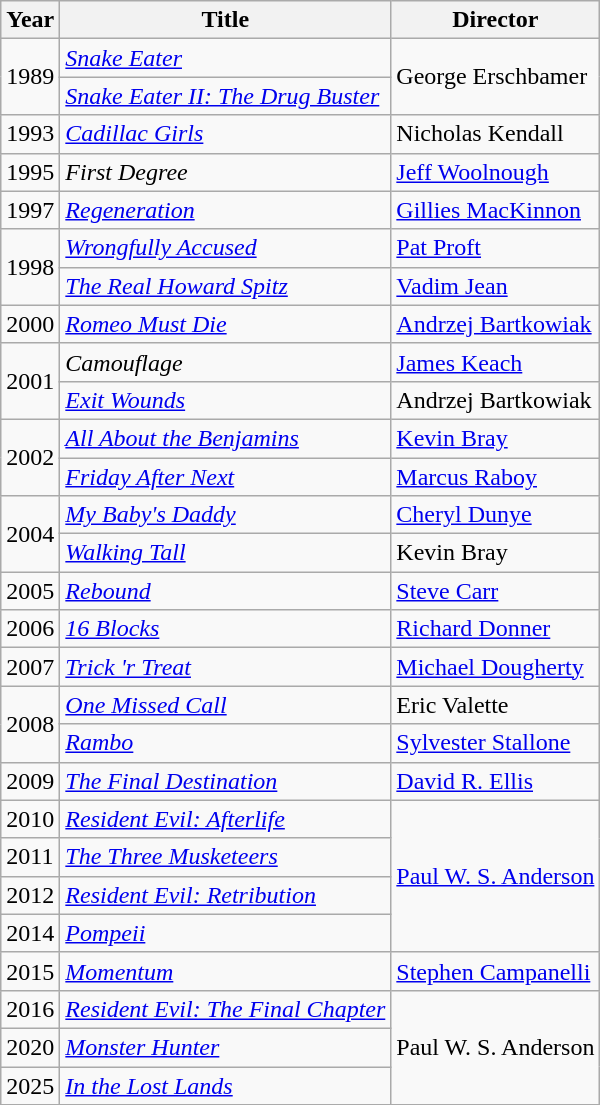<table class="wikitable">
<tr>
<th>Year</th>
<th>Title</th>
<th>Director</th>
</tr>
<tr>
<td rowspan=2>1989</td>
<td><em><a href='#'>Snake Eater</a></em></td>
<td rowspan=2>George Erschbamer</td>
</tr>
<tr>
<td><em><a href='#'>Snake Eater II: The Drug Buster</a></em></td>
</tr>
<tr>
<td>1993</td>
<td><em><a href='#'>Cadillac Girls</a></em></td>
<td>Nicholas Kendall</td>
</tr>
<tr>
<td>1995</td>
<td><em>First Degree</em></td>
<td><a href='#'>Jeff Woolnough</a></td>
</tr>
<tr>
<td>1997</td>
<td><em><a href='#'>Regeneration</a></em></td>
<td><a href='#'>Gillies MacKinnon</a></td>
</tr>
<tr>
<td rowspan=2>1998</td>
<td><em><a href='#'>Wrongfully Accused</a></em></td>
<td><a href='#'>Pat Proft</a></td>
</tr>
<tr>
<td><em><a href='#'>The Real Howard Spitz</a></em></td>
<td><a href='#'>Vadim Jean</a></td>
</tr>
<tr>
<td>2000</td>
<td><em><a href='#'>Romeo Must Die</a></em></td>
<td><a href='#'>Andrzej Bartkowiak</a></td>
</tr>
<tr>
<td rowspan=2>2001</td>
<td><em>Camouflage</em></td>
<td><a href='#'>James Keach</a></td>
</tr>
<tr>
<td><em><a href='#'>Exit Wounds</a></em></td>
<td>Andrzej Bartkowiak</td>
</tr>
<tr>
<td rowspan=2>2002</td>
<td><em><a href='#'>All About the Benjamins</a></em></td>
<td><a href='#'>Kevin Bray</a></td>
</tr>
<tr>
<td><em><a href='#'>Friday After Next</a></em></td>
<td><a href='#'>Marcus Raboy</a></td>
</tr>
<tr>
<td rowspan=2>2004</td>
<td><em><a href='#'>My Baby's Daddy</a></em></td>
<td><a href='#'>Cheryl Dunye</a></td>
</tr>
<tr>
<td><em><a href='#'>Walking Tall</a></em></td>
<td>Kevin Bray</td>
</tr>
<tr>
<td>2005</td>
<td><em><a href='#'>Rebound</a></em></td>
<td><a href='#'>Steve Carr</a></td>
</tr>
<tr>
<td>2006</td>
<td><em><a href='#'>16 Blocks</a></em></td>
<td><a href='#'>Richard Donner</a></td>
</tr>
<tr>
<td>2007</td>
<td><em><a href='#'>Trick 'r Treat</a></em></td>
<td><a href='#'>Michael Dougherty</a></td>
</tr>
<tr>
<td rowspan=2>2008</td>
<td><em><a href='#'>One Missed Call</a></em></td>
<td>Eric Valette</td>
</tr>
<tr>
<td><em><a href='#'>Rambo</a></em></td>
<td><a href='#'>Sylvester Stallone</a></td>
</tr>
<tr>
<td>2009</td>
<td><em><a href='#'>The Final Destination</a></em></td>
<td><a href='#'>David R. Ellis</a></td>
</tr>
<tr>
<td>2010</td>
<td><em><a href='#'>Resident Evil: Afterlife</a></em></td>
<td rowspan=4><a href='#'>Paul W. S. Anderson</a></td>
</tr>
<tr>
<td>2011</td>
<td><em><a href='#'>The Three Musketeers</a></em></td>
</tr>
<tr>
<td>2012</td>
<td><em><a href='#'>Resident Evil: Retribution</a></em></td>
</tr>
<tr>
<td>2014</td>
<td><em><a href='#'>Pompeii</a></em></td>
</tr>
<tr>
<td>2015</td>
<td><em><a href='#'>Momentum</a></em></td>
<td><a href='#'>Stephen Campanelli</a></td>
</tr>
<tr>
<td>2016</td>
<td><em><a href='#'>Resident Evil: The Final Chapter</a></em></td>
<td rowspan=3>Paul W. S. Anderson</td>
</tr>
<tr>
<td>2020</td>
<td><em><a href='#'>Monster Hunter</a></em></td>
</tr>
<tr>
<td>2025</td>
<td><em><a href='#'>In the Lost Lands</a></em></td>
</tr>
</table>
